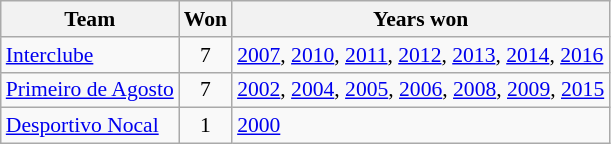<table class="wikitable" style="font-size:90%;">
<tr>
<th>Team</th>
<th>Won</th>
<th>Years won</th>
</tr>
<tr>
<td><a href='#'>Interclube</a></td>
<td align=center>7</td>
<td><a href='#'>2007</a>, <a href='#'>2010</a>, <a href='#'>2011</a>, <a href='#'>2012</a>, <a href='#'>2013</a>, <a href='#'>2014</a>, <a href='#'>2016</a></td>
</tr>
<tr>
<td><a href='#'>Primeiro de Agosto</a></td>
<td align=center>7</td>
<td><a href='#'>2002</a>, <a href='#'>2004</a>, <a href='#'>2005</a>, <a href='#'>2006</a>, <a href='#'>2008</a>, <a href='#'>2009</a>, <a href='#'>2015</a></td>
</tr>
<tr>
<td><a href='#'>Desportivo Nocal</a></td>
<td align=center>1</td>
<td><a href='#'>2000</a></td>
</tr>
</table>
